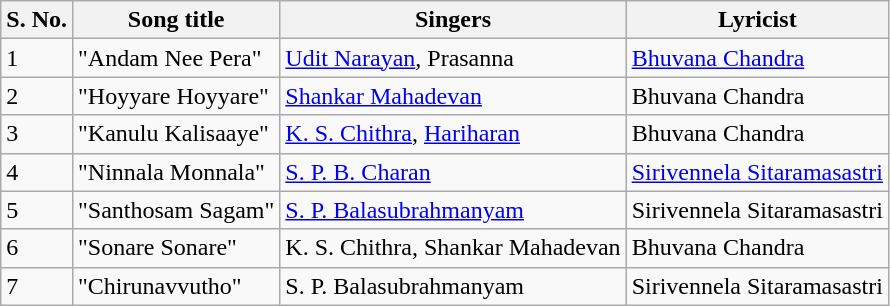<table class="wikitable">
<tr>
<th>S. No.</th>
<th>Song title</th>
<th>Singers</th>
<th>Lyricist</th>
</tr>
<tr>
<td>1</td>
<td>"Andam Nee Pera"</td>
<td><a href='#'>Udit Narayan</a>, Prasanna</td>
<td><a href='#'>Bhuvana Chandra</a></td>
</tr>
<tr>
<td>2</td>
<td>"Hoyyare Hoyyare"</td>
<td><a href='#'>Shankar Mahadevan</a></td>
<td>Bhuvana Chandra</td>
</tr>
<tr>
<td>3</td>
<td>"Kanulu Kalisaaye"</td>
<td><a href='#'>K. S. Chithra</a>, <a href='#'>Hariharan</a></td>
<td>Bhuvana Chandra</td>
</tr>
<tr>
<td>4</td>
<td>"Ninnala Monnala"</td>
<td><a href='#'>S. P. B. Charan</a></td>
<td><a href='#'>Sirivennela Sitaramasastri</a></td>
</tr>
<tr>
<td>5</td>
<td>"Santhosam Sagam"</td>
<td><a href='#'>S. P. Balasubrahmanyam</a></td>
<td>Sirivennela Sitaramasastri</td>
</tr>
<tr>
<td>6</td>
<td>"Sonare Sonare"</td>
<td>K. S. Chithra, Shankar Mahadevan</td>
<td>Bhuvana Chandra</td>
</tr>
<tr>
<td>7</td>
<td>"Chirunavvutho"</td>
<td>S. P. Balasubrahmanyam</td>
<td>Sirivennela Sitaramasastri</td>
</tr>
</table>
